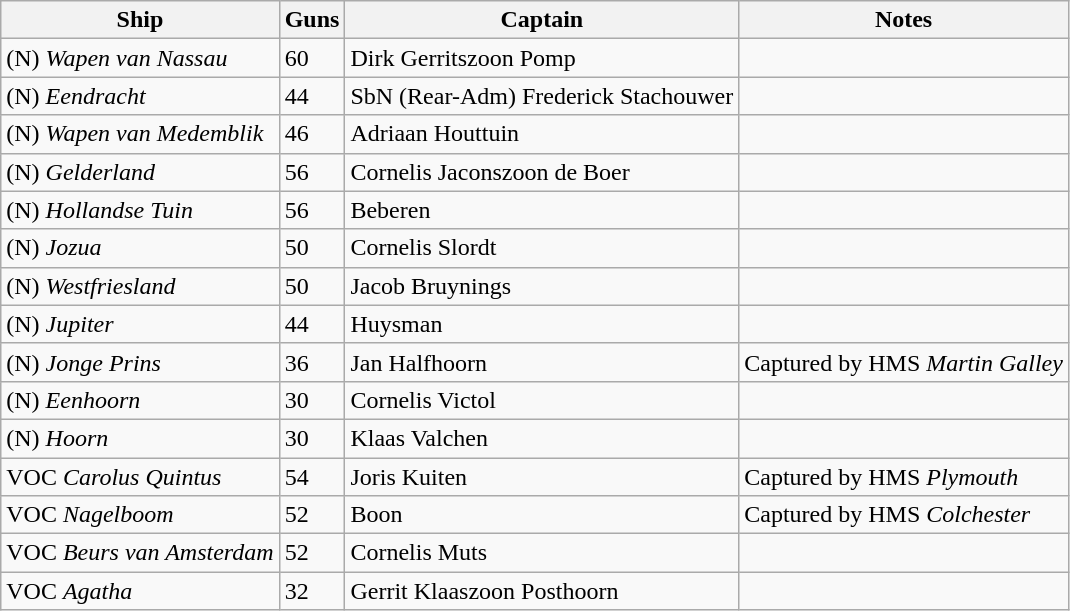<table class="wikitable">
<tr>
<th>Ship</th>
<th>Guns</th>
<th>Captain</th>
<th>Notes</th>
</tr>
<tr>
<td>(N) <em>Wapen van Nassau</em></td>
<td>60</td>
<td>Dirk Gerritszoon Pomp</td>
<td></td>
</tr>
<tr>
<td>(N) <em>Eendracht</em></td>
<td>44</td>
<td>SbN (Rear-Adm) Frederick Stachouwer</td>
<td></td>
</tr>
<tr>
<td>(N) <em>Wapen van Medemblik</em></td>
<td>46</td>
<td>Adriaan Houttuin</td>
<td></td>
</tr>
<tr>
<td>(N) <em>Gelderland</em></td>
<td>56</td>
<td>Cornelis Jaconszoon de Boer</td>
<td></td>
</tr>
<tr>
<td>(N) <em>Hollandse Tuin</em></td>
<td>56</td>
<td>Beberen</td>
<td></td>
</tr>
<tr>
<td>(N) <em>Jozua</em></td>
<td>50</td>
<td>Cornelis Slordt</td>
<td></td>
</tr>
<tr>
<td>(N) <em>Westfriesland</em></td>
<td>50</td>
<td>Jacob Bruynings</td>
<td></td>
</tr>
<tr>
<td>(N) <em>Jupiter</em></td>
<td>44</td>
<td>Huysman</td>
<td></td>
</tr>
<tr>
<td>(N) <em>Jonge Prins</em></td>
<td>36</td>
<td>Jan Halfhoorn</td>
<td>Captured by HMS <em>Martin Galley</em></td>
</tr>
<tr>
<td>(N) <em>Eenhoorn</em></td>
<td>30</td>
<td>Cornelis Victol</td>
<td></td>
</tr>
<tr>
<td>(N) <em>Hoorn</em></td>
<td>30</td>
<td>Klaas Valchen</td>
<td></td>
</tr>
<tr>
<td>VOC <em>Carolus Quintus</em></td>
<td>54</td>
<td>Joris Kuiten</td>
<td>Captured by HMS <em>Plymouth</em></td>
</tr>
<tr>
<td>VOC <em>Nagelboom</em></td>
<td>52</td>
<td>Boon</td>
<td>Captured by HMS <em>Colchester</em></td>
</tr>
<tr>
<td>VOC <em>Beurs van Amsterdam</em></td>
<td>52</td>
<td>Cornelis Muts</td>
<td></td>
</tr>
<tr>
<td>VOC <em>Agatha</em></td>
<td>32</td>
<td>Gerrit Klaaszoon Posthoorn</td>
<td></td>
</tr>
</table>
